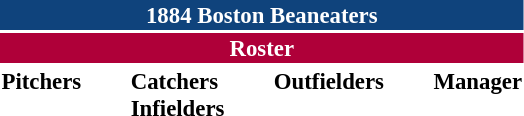<table class="toccolours" style="font-size: 95%;">
<tr>
<th colspan="10" style="background-color: #0f437c; color: white; text-align: center;">1884 Boston Beaneaters</th>
</tr>
<tr>
<td colspan="10" style="background-color: #af0039; color: white; text-align: center;"><strong>Roster</strong></td>
</tr>
<tr>
<td valign="top"><strong>Pitchers</strong><br>


</td>
<td width="25px"></td>
<td valign="top"><strong>Catchers</strong><br>



<strong>Infielders</strong>



</td>
<td width="25px"></td>
<td valign="top"><strong>Outfielders</strong><br>



</td>
<td width="25px"></td>
<td valign="top"><strong>Manager</strong><br></td>
</tr>
</table>
